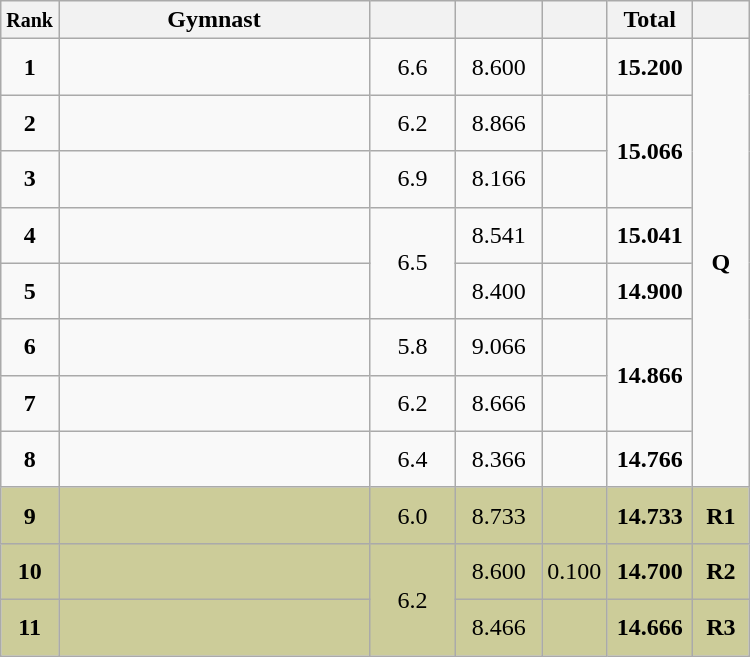<table style="text-align:center;" class="wikitable sortable">
<tr>
<th scope="col" style="width:15px;"><small>Rank</small></th>
<th scope="col" style="width:200px;">Gymnast</th>
<th scope="col" style="width:50px;"><small></small></th>
<th scope="col" style="width:50px;"><small></small></th>
<th scope="col" style="width:20px;"><small></small></th>
<th scope="col" style="width:50px;">Total</th>
<th scope="col" style="width:30px;"><small></small></th>
</tr>
<tr>
<td scope="row" style="text-align:center"><strong>1</strong></td>
<td style="height:30px; text-align:left;"></td>
<td>6.6</td>
<td>8.600</td>
<td></td>
<td><strong>15.200</strong></td>
<td rowspan=8><strong>Q</strong></td>
</tr>
<tr>
<td scope="row" style="text-align:center"><strong>2</strong></td>
<td style="height:30px; text-align:left;"></td>
<td>6.2</td>
<td>8.866</td>
<td></td>
<td rowspan=2><strong>15.066</strong></td>
</tr>
<tr>
<td scope="row" style="text-align:center"><strong>3</strong></td>
<td style="height:30px; text-align:left;"></td>
<td>6.9</td>
<td>8.166</td>
<td></td>
</tr>
<tr>
<td scope="row" style="text-align:center"><strong>4</strong></td>
<td style="height:30px; text-align:left;"></td>
<td rowspan=2>6.5</td>
<td>8.541</td>
<td></td>
<td><strong>15.041</strong></td>
</tr>
<tr>
<td scope="row" style="text-align:center"><strong>5</strong></td>
<td style="height:30px; text-align:left;"></td>
<td>8.400</td>
<td></td>
<td><strong>14.900</strong></td>
</tr>
<tr>
<td scope="row" style="text-align:center"><strong>6</strong></td>
<td style="height:30px; text-align:left;"></td>
<td>5.8</td>
<td>9.066</td>
<td></td>
<td rowspan=2><strong>14.866</strong></td>
</tr>
<tr>
<td scope="row" style="text-align:center"><strong>7</strong></td>
<td style="height:30px; text-align:left;"></td>
<td>6.2</td>
<td>8.666</td>
<td></td>
</tr>
<tr>
<td scope="row" style="text-align:center"><strong>8</strong></td>
<td style="height:30px; text-align:left;"></td>
<td>6.4</td>
<td>8.366</td>
<td></td>
<td><strong>14.766</strong></td>
</tr>
<tr style="background:#cccc99;">
<td scope="row" style="text-align:center"><strong>9</strong></td>
<td style="height:30px; text-align:left;"></td>
<td>6.0</td>
<td>8.733</td>
<td></td>
<td><strong>14.733</strong></td>
<td><strong>R1</strong></td>
</tr>
<tr style="background:#cccc99;">
<td scope="row" style="text-align:center"><strong>10</strong></td>
<td style="height:30px; text-align:left;"></td>
<td rowspan=2>6.2</td>
<td>8.600</td>
<td>0.100</td>
<td><strong>14.700</strong></td>
<td><strong>R2</strong></td>
</tr>
<tr style="background:#cccc99;">
<td scope="row" style="text-align:center"><strong>11</strong></td>
<td style="height:30px; text-align:left;"></td>
<td>8.466</td>
<td></td>
<td><strong>14.666</strong></td>
<td><strong>R3</strong></td>
</tr>
</table>
